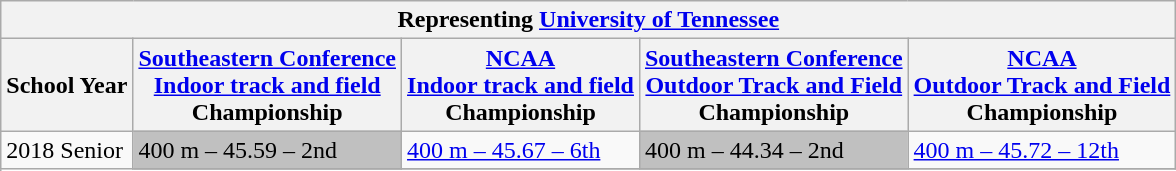<table class="wikitable sortable">
<tr>
<th colspan="7">Representing <a href='#'>University of Tennessee</a></th>
</tr>
<tr>
<th>School Year</th>
<th><a href='#'>Southeastern Conference</a><br><a href='#'>Indoor track and field</a><br>Championship</th>
<th><a href='#'>NCAA</a><br><a href='#'>Indoor track and field</a><br>Championship</th>
<th><a href='#'>Southeastern Conference</a><br><a href='#'>Outdoor Track and Field</a><br>Championship</th>
<th><a href='#'>NCAA</a><br><a href='#'>Outdoor Track and Field</a><br>Championship</th>
</tr>
<tr>
<td Rowspan=4>2018 Senior</td>
<td bgcolor=silver>400 m – 45.59 – 2nd</td>
<td><a href='#'>400 m – 45.67 – 6th</a></td>
<td bgcolor=silver>400 m – 44.34 – 2nd</td>
<td><a href='#'>400 m – 45.72 – 12th</a></td>
</tr>
<tr>
</tr>
</table>
